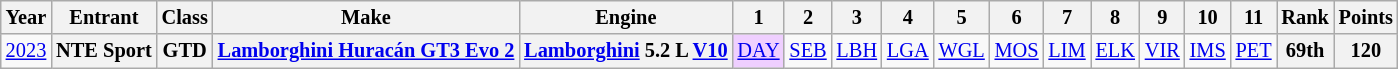<table class="wikitable" style="text-align:center; font-size:85%">
<tr>
<th>Year</th>
<th>Entrant</th>
<th>Class</th>
<th>Make</th>
<th>Engine</th>
<th>1</th>
<th>2</th>
<th>3</th>
<th>4</th>
<th>5</th>
<th>6</th>
<th>7</th>
<th>8</th>
<th>9</th>
<th>10</th>
<th>11</th>
<th>Rank</th>
<th>Points</th>
</tr>
<tr>
<td><a href='#'>2023</a></td>
<th nowrap>NTE Sport</th>
<th>GTD</th>
<th nowrap><a href='#'>Lamborghini Huracán GT3 Evo 2</a></th>
<th nowrap><a href='#'>Lamborghini</a> 5.2 L <a href='#'>V10</a></th>
<td style="background:#EFCFFF;"><a href='#'>DAY</a><br></td>
<td><a href='#'>SEB</a></td>
<td><a href='#'>LBH</a></td>
<td><a href='#'>LGA</a></td>
<td><a href='#'>WGL</a></td>
<td><a href='#'>MOS</a></td>
<td><a href='#'>LIM</a></td>
<td><a href='#'>ELK</a></td>
<td><a href='#'>VIR</a></td>
<td><a href='#'>IMS</a></td>
<td><a href='#'>PET</a></td>
<th>69th</th>
<th>120</th>
</tr>
</table>
